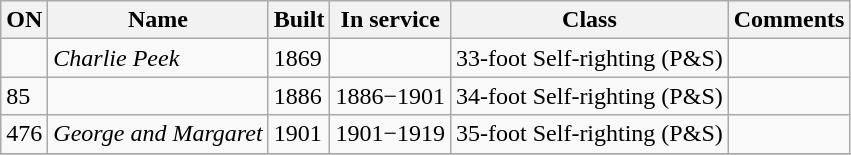<table class="wikitable">
<tr>
<th>ON</th>
<th>Name</th>
<th>Built</th>
<th>In service</th>
<th>Class</th>
<th>Comments</th>
</tr>
<tr>
<td></td>
<td><em>Charlie Peek</em></td>
<td>1869</td>
<td></td>
<td>33-foot Self-righting (P&S)</td>
<td></td>
</tr>
<tr>
<td>85</td>
<td></td>
<td>1886</td>
<td>1886−1901</td>
<td>34-foot Self-righting (P&S)</td>
<td></td>
</tr>
<tr>
<td>476</td>
<td><em>George and Margaret</em></td>
<td>1901</td>
<td>1901−1919</td>
<td>35-foot Self-righting (P&S)</td>
<td></td>
</tr>
<tr>
</tr>
</table>
